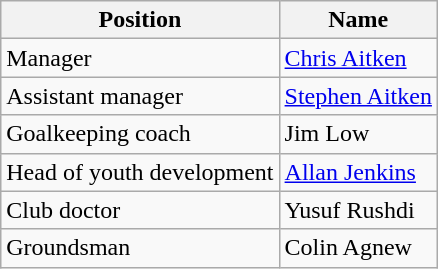<table class="wikitable">
<tr>
<th>Position</th>
<th>Name</th>
</tr>
<tr>
<td>Manager</td>
<td><a href='#'>Chris Aitken</a></td>
</tr>
<tr>
<td>Assistant manager</td>
<td><a href='#'>Stephen Aitken</a></td>
</tr>
<tr>
<td>Goalkeeping coach</td>
<td>Jim Low</td>
</tr>
<tr>
<td>Head of youth development</td>
<td><a href='#'>Allan Jenkins</a></td>
</tr>
<tr>
<td>Club doctor</td>
<td>Yusuf Rushdi</td>
</tr>
<tr>
<td>Groundsman</td>
<td>Colin Agnew</td>
</tr>
</table>
